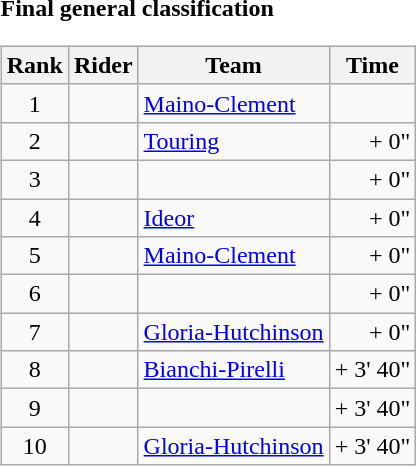<table>
<tr>
<td><strong>Final general classification</strong><br><table class="wikitable">
<tr>
<th scope="col">Rank</th>
<th scope="col">Rider</th>
<th scope="col">Team</th>
<th scope="col">Time</th>
</tr>
<tr>
<td style="text-align:center;">1</td>
<td></td>
<td><a href='#'>Maino-Clement</a></td>
<td style="text-align:right;"></td>
</tr>
<tr>
<td style="text-align:center;">2</td>
<td></td>
<td><a href='#'>Touring</a></td>
<td style="text-align:right;">+ 0"</td>
</tr>
<tr>
<td style="text-align:center;">3</td>
<td></td>
<td></td>
<td style="text-align:right;">+ 0"</td>
</tr>
<tr>
<td style="text-align:center;">4</td>
<td></td>
<td><a href='#'>Ideor</a></td>
<td style="text-align:right;">+ 0"</td>
</tr>
<tr>
<td style="text-align:center;">5</td>
<td></td>
<td><a href='#'>Maino-Clement</a></td>
<td style="text-align:right;">+ 0"</td>
</tr>
<tr>
<td style="text-align:center;">6</td>
<td></td>
<td></td>
<td style="text-align:right;">+ 0"</td>
</tr>
<tr>
<td style="text-align:center;">7</td>
<td></td>
<td><a href='#'>Gloria-Hutchinson</a></td>
<td style="text-align:right;">+ 0"</td>
</tr>
<tr>
<td style="text-align:center;">8</td>
<td></td>
<td><a href='#'>Bianchi-Pirelli</a></td>
<td style="text-align:right;">+ 3' 40"</td>
</tr>
<tr>
<td style="text-align:center;">9</td>
<td></td>
<td></td>
<td style="text-align:right;">+ 3' 40"</td>
</tr>
<tr>
<td style="text-align:center;">10</td>
<td></td>
<td><a href='#'>Gloria-Hutchinson</a></td>
<td style="text-align:right;">+ 3' 40"</td>
</tr>
</table>
</td>
</tr>
</table>
